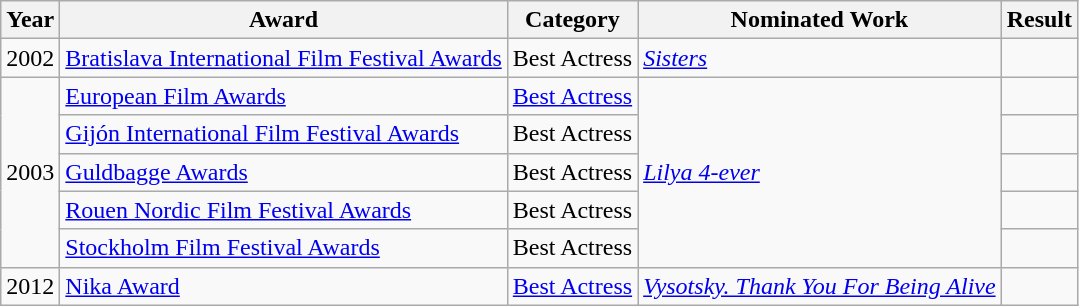<table class="wikitable">
<tr align="center">
<th>Year</th>
<th>Award</th>
<th>Category</th>
<th>Nominated Work</th>
<th>Result</th>
</tr>
<tr>
<td>2002</td>
<td><a href='#'>Bratislava International Film Festival Awards</a></td>
<td>Best Actress</td>
<td><em><a href='#'>Sisters</a></em></td>
<td></td>
</tr>
<tr>
<td rowspan="5">2003</td>
<td><a href='#'>European Film Awards</a></td>
<td><a href='#'>Best Actress</a></td>
<td rowspan="5"><em><a href='#'>Lilya 4-ever</a></em></td>
<td></td>
</tr>
<tr>
<td><a href='#'>Gijón International Film Festival Awards</a></td>
<td>Best Actress</td>
<td></td>
</tr>
<tr>
<td><a href='#'>Guldbagge Awards</a></td>
<td>Best Actress</td>
<td></td>
</tr>
<tr>
<td><a href='#'>Rouen Nordic Film Festival Awards</a></td>
<td>Best Actress</td>
<td></td>
</tr>
<tr>
<td><a href='#'>Stockholm Film Festival Awards</a></td>
<td>Best Actress</td>
<td></td>
</tr>
<tr>
<td>2012</td>
<td><a href='#'>Nika Award</a></td>
<td><a href='#'>Best Actress</a></td>
<td><em><a href='#'>Vysotsky. Thank You For Being Alive</a></em></td>
<td></td>
</tr>
</table>
